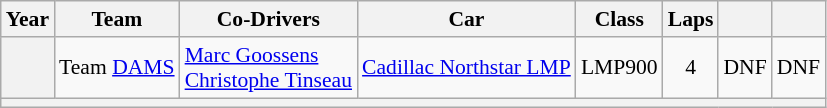<table class="wikitable" style="font-size:90%">
<tr>
<th>Year</th>
<th>Team</th>
<th>Co-Drivers</th>
<th>Car</th>
<th>Class</th>
<th>Laps</th>
<th></th>
<th></th>
</tr>
<tr align="center">
<th></th>
<td align="left"> Team <a href='#'>DAMS</a></td>
<td align="left"> <a href='#'>Marc Goossens</a><br> <a href='#'>Christophe Tinseau</a></td>
<td align="left"><a href='#'>Cadillac Northstar LMP</a></td>
<td>LMP900</td>
<td>4</td>
<td>DNF</td>
<td>DNF</td>
</tr>
<tr>
<th colspan="8"></th>
</tr>
</table>
